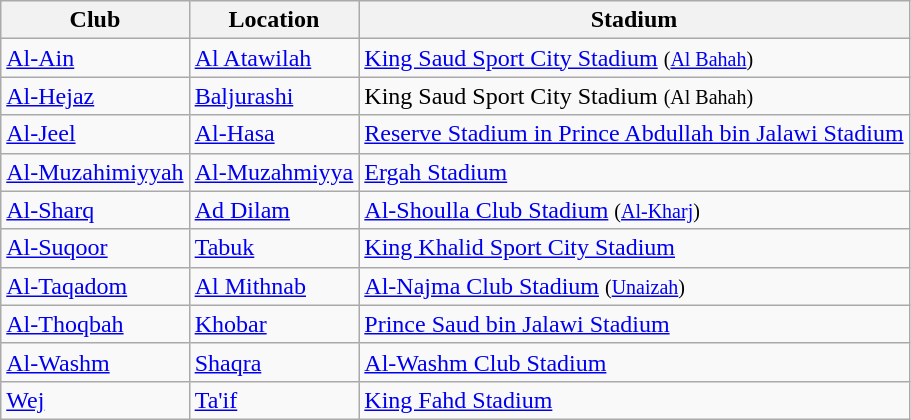<table class="wikitable sortable">
<tr>
<th>Club</th>
<th>Location</th>
<th>Stadium</th>
</tr>
<tr>
<td><a href='#'>Al-Ain</a></td>
<td><a href='#'>Al Atawilah</a></td>
<td><a href='#'>King Saud Sport City Stadium</a> <small>(<a href='#'>Al Bahah</a>)</small></td>
</tr>
<tr>
<td><a href='#'>Al-Hejaz</a></td>
<td><a href='#'>Baljurashi</a></td>
<td>King Saud Sport City Stadium <small>(Al Bahah)</small></td>
</tr>
<tr>
<td><a href='#'>Al-Jeel</a></td>
<td><a href='#'>Al-Hasa</a></td>
<td><a href='#'>Reserve Stadium in Prince Abdullah bin Jalawi Stadium</a></td>
</tr>
<tr>
<td><a href='#'>Al-Muzahimiyyah</a></td>
<td><a href='#'>Al-Muzahmiyya</a></td>
<td><a href='#'>Ergah Stadium</a></td>
</tr>
<tr>
<td><a href='#'>Al-Sharq</a></td>
<td><a href='#'>Ad Dilam</a></td>
<td><a href='#'>Al-Shoulla Club Stadium</a> <small>(<a href='#'>Al-Kharj</a>)</small></td>
</tr>
<tr>
<td><a href='#'>Al-Suqoor</a></td>
<td><a href='#'>Tabuk</a></td>
<td><a href='#'>King Khalid Sport City Stadium</a></td>
</tr>
<tr>
<td><a href='#'>Al-Taqadom</a></td>
<td><a href='#'>Al Mithnab</a></td>
<td><a href='#'>Al-Najma Club Stadium</a> <small>(<a href='#'>Unaizah</a>)</small></td>
</tr>
<tr>
<td><a href='#'>Al-Thoqbah</a></td>
<td><a href='#'>Khobar</a></td>
<td><a href='#'>Prince Saud bin Jalawi Stadium</a></td>
</tr>
<tr>
<td><a href='#'>Al-Washm</a></td>
<td><a href='#'>Shaqra</a></td>
<td><a href='#'>Al-Washm Club Stadium</a></td>
</tr>
<tr>
<td><a href='#'>Wej</a></td>
<td><a href='#'>Ta'if</a></td>
<td><a href='#'>King Fahd Stadium</a></td>
</tr>
</table>
